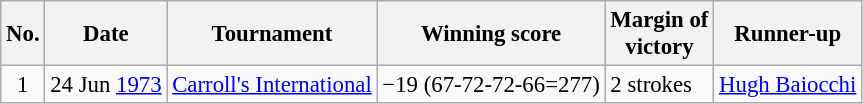<table class="wikitable" style="font-size:95%;">
<tr>
<th>No.</th>
<th>Date</th>
<th>Tournament</th>
<th>Winning score</th>
<th>Margin of<br>victory</th>
<th>Runner-up</th>
</tr>
<tr>
<td align=center>1</td>
<td align=right>24 Jun <a href='#'>1973</a></td>
<td><a href='#'>Carroll's International</a></td>
<td>−19 (67-72-72-66=277)</td>
<td>2 strokes</td>
<td> <a href='#'>Hugh Baiocchi</a></td>
</tr>
</table>
